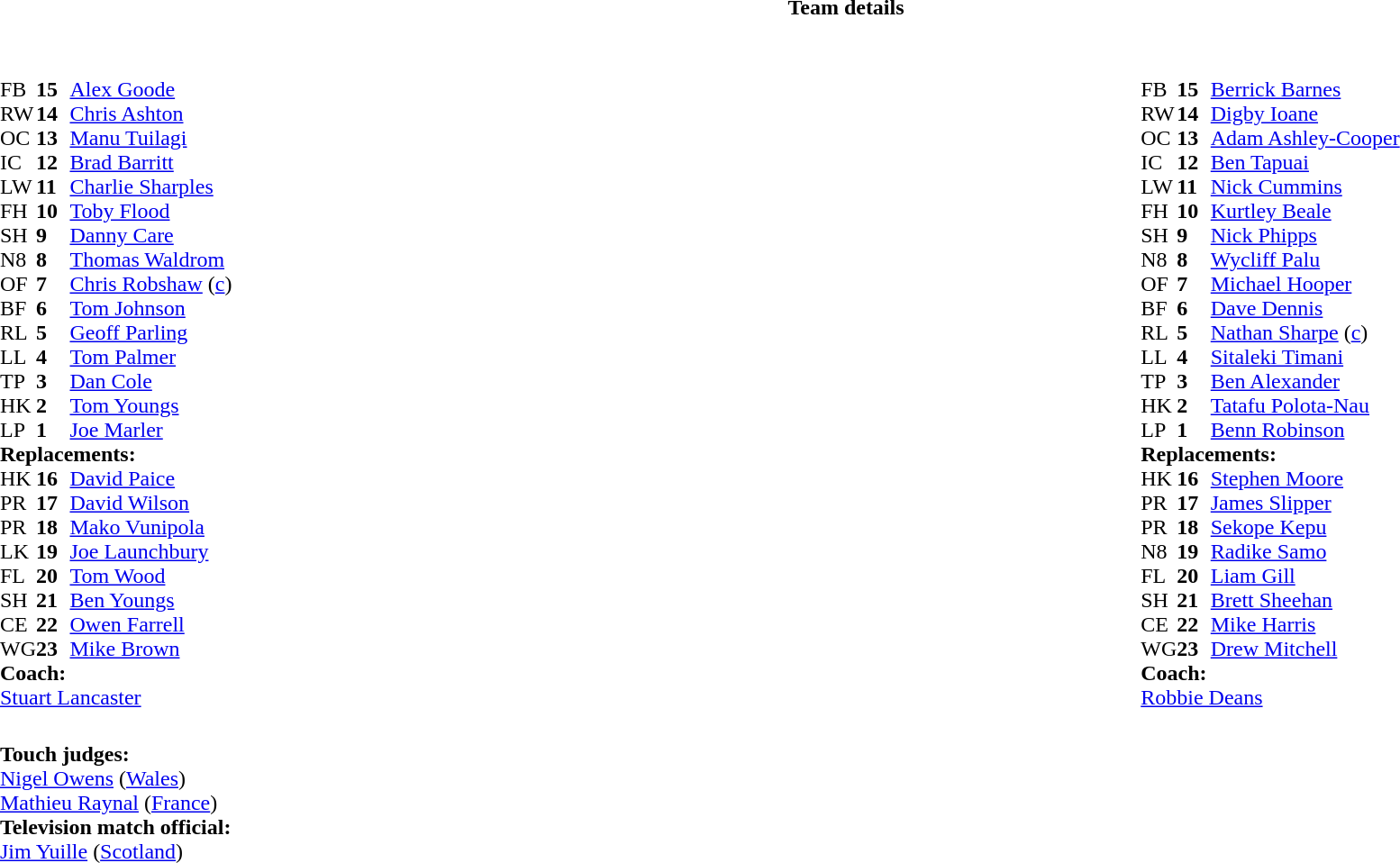<table border="0" width="100%" class="collapsible collapsed">
<tr>
<th>Team details</th>
</tr>
<tr>
<td><br><table width="100%">
<tr>
<td valign="top" width="50%"><br><table style="font-size: 100%" cellspacing="0" cellpadding="0">
<tr>
<th width="25"></th>
<th width="25"></th>
</tr>
<tr>
<td>FB</td>
<td><strong>15</strong></td>
<td><a href='#'>Alex Goode</a></td>
</tr>
<tr>
<td>RW</td>
<td><strong>14</strong></td>
<td><a href='#'>Chris Ashton</a></td>
</tr>
<tr>
<td>OC</td>
<td><strong>13</strong></td>
<td><a href='#'>Manu Tuilagi</a></td>
</tr>
<tr>
<td>IC</td>
<td><strong>12</strong></td>
<td><a href='#'>Brad Barritt</a></td>
<td></td>
<td></td>
</tr>
<tr>
<td>LW</td>
<td><strong>11</strong></td>
<td><a href='#'>Charlie Sharples</a></td>
<td></td>
<td></td>
</tr>
<tr>
<td>FH</td>
<td><strong>10</strong></td>
<td><a href='#'>Toby Flood</a></td>
</tr>
<tr>
<td>SH</td>
<td><strong>9</strong></td>
<td><a href='#'>Danny Care</a></td>
<td></td>
<td></td>
</tr>
<tr>
<td>N8</td>
<td><strong>8</strong></td>
<td><a href='#'>Thomas Waldrom</a></td>
</tr>
<tr>
<td>OF</td>
<td><strong>7</strong></td>
<td><a href='#'>Chris Robshaw</a> (<a href='#'>c</a>)</td>
</tr>
<tr>
<td>BF</td>
<td><strong>6</strong></td>
<td><a href='#'>Tom Johnson</a></td>
<td></td>
<td></td>
</tr>
<tr>
<td>RL</td>
<td><strong>5</strong></td>
<td><a href='#'>Geoff Parling</a></td>
</tr>
<tr>
<td>LL</td>
<td><strong>4</strong></td>
<td><a href='#'>Tom Palmer</a></td>
<td></td>
<td></td>
</tr>
<tr>
<td>TP</td>
<td><strong>3</strong></td>
<td><a href='#'>Dan Cole</a></td>
</tr>
<tr>
<td>HK</td>
<td><strong>2</strong></td>
<td><a href='#'>Tom Youngs</a></td>
<td></td>
<td></td>
</tr>
<tr>
<td>LP</td>
<td><strong>1</strong></td>
<td><a href='#'>Joe Marler</a></td>
<td></td>
<td></td>
</tr>
<tr>
<td colspan=3><strong>Replacements:</strong></td>
</tr>
<tr>
<td>HK</td>
<td><strong>16</strong></td>
<td><a href='#'>David Paice</a></td>
<td></td>
<td></td>
</tr>
<tr>
<td>PR</td>
<td><strong>17</strong></td>
<td><a href='#'>David Wilson</a></td>
</tr>
<tr>
<td>PR</td>
<td><strong>18</strong></td>
<td><a href='#'>Mako Vunipola</a></td>
<td></td>
<td></td>
</tr>
<tr>
<td>LK</td>
<td><strong>19</strong></td>
<td><a href='#'>Joe Launchbury</a></td>
<td></td>
<td></td>
</tr>
<tr>
<td>FL</td>
<td><strong>20</strong></td>
<td><a href='#'>Tom Wood</a></td>
<td></td>
<td></td>
</tr>
<tr>
<td>SH</td>
<td><strong>21</strong></td>
<td><a href='#'>Ben Youngs</a></td>
<td></td>
<td></td>
</tr>
<tr>
<td>CE</td>
<td><strong>22</strong></td>
<td><a href='#'>Owen Farrell</a></td>
<td></td>
<td></td>
</tr>
<tr>
<td>WG</td>
<td><strong>23</strong></td>
<td><a href='#'>Mike Brown</a></td>
<td></td>
<td></td>
</tr>
<tr>
<td colspan=3><strong>Coach:</strong></td>
</tr>
<tr>
<td colspan="4"><a href='#'>Stuart Lancaster</a></td>
</tr>
</table>
</td>
<td valign="top" width="50%"><br><table style="font-size: 100%" cellspacing="0" cellpadding="0" align="center">
<tr>
<th width="25"></th>
<th width="25"></th>
</tr>
<tr>
<td>FB</td>
<td><strong>15</strong></td>
<td><a href='#'>Berrick Barnes</a></td>
</tr>
<tr>
<td>RW</td>
<td><strong>14</strong></td>
<td><a href='#'>Digby Ioane</a></td>
<td></td>
<td></td>
</tr>
<tr>
<td>OC</td>
<td><strong>13</strong></td>
<td><a href='#'>Adam Ashley-Cooper</a></td>
</tr>
<tr>
<td>IC</td>
<td><strong>12</strong></td>
<td><a href='#'>Ben Tapuai</a></td>
</tr>
<tr>
<td>LW</td>
<td><strong>11</strong></td>
<td><a href='#'>Nick Cummins</a></td>
</tr>
<tr>
<td>FH</td>
<td><strong>10</strong></td>
<td><a href='#'>Kurtley Beale</a></td>
</tr>
<tr>
<td>SH</td>
<td><strong>9</strong></td>
<td><a href='#'>Nick Phipps</a></td>
</tr>
<tr>
<td>N8</td>
<td><strong>8</strong></td>
<td><a href='#'>Wycliff Palu</a></td>
</tr>
<tr>
<td>OF</td>
<td><strong>7</strong></td>
<td><a href='#'>Michael Hooper</a></td>
</tr>
<tr>
<td>BF</td>
<td><strong>6</strong></td>
<td><a href='#'>Dave Dennis</a></td>
<td></td>
<td colspan="2"></td>
<td></td>
</tr>
<tr>
<td>RL</td>
<td><strong>5</strong></td>
<td><a href='#'>Nathan Sharpe</a> (<a href='#'>c</a>)</td>
</tr>
<tr>
<td>LL</td>
<td><strong>4</strong></td>
<td><a href='#'>Sitaleki Timani</a></td>
</tr>
<tr>
<td>TP</td>
<td><strong>3</strong></td>
<td><a href='#'>Ben Alexander</a></td>
<td></td>
<td></td>
</tr>
<tr>
<td>HK</td>
<td><strong>2</strong></td>
<td><a href='#'>Tatafu Polota-Nau</a></td>
<td></td>
<td></td>
</tr>
<tr>
<td>LP</td>
<td><strong>1</strong></td>
<td><a href='#'>Benn Robinson</a></td>
<td></td>
<td></td>
</tr>
<tr>
<td colspan=3><strong>Replacements:</strong></td>
</tr>
<tr>
<td>HK</td>
<td><strong>16</strong></td>
<td><a href='#'>Stephen Moore</a></td>
<td></td>
<td></td>
</tr>
<tr>
<td>PR</td>
<td><strong>17</strong></td>
<td><a href='#'>James Slipper</a></td>
<td></td>
<td></td>
</tr>
<tr>
<td>PR</td>
<td><strong>18</strong></td>
<td><a href='#'>Sekope Kepu</a></td>
<td></td>
<td></td>
</tr>
<tr>
<td>N8</td>
<td><strong>19</strong></td>
<td><a href='#'>Radike Samo</a></td>
</tr>
<tr>
<td>FL</td>
<td><strong>20</strong></td>
<td><a href='#'>Liam Gill</a></td>
<td></td>
<td></td>
<td></td>
<td></td>
</tr>
<tr>
<td>SH</td>
<td><strong>21</strong></td>
<td><a href='#'>Brett Sheehan</a></td>
</tr>
<tr>
<td>CE</td>
<td><strong>22</strong></td>
<td><a href='#'>Mike Harris</a></td>
</tr>
<tr>
<td>WG</td>
<td><strong>23</strong></td>
<td><a href='#'>Drew Mitchell</a></td>
<td></td>
<td></td>
</tr>
<tr>
<td colspan=3><strong>Coach:</strong></td>
</tr>
<tr>
<td colspan="4"> <a href='#'>Robbie Deans</a></td>
</tr>
</table>
</td>
</tr>
</table>
<table width=100% style="font-size: 100%">
<tr>
<td><br><strong>Touch judges:</strong>
<br><a href='#'>Nigel Owens</a> (<a href='#'>Wales</a>)
<br><a href='#'>Mathieu Raynal</a> (<a href='#'>France</a>)
<br><strong>Television match official:</strong>
<br><a href='#'>Jim Yuille</a> (<a href='#'>Scotland</a>)</td>
</tr>
</table>
</td>
</tr>
</table>
